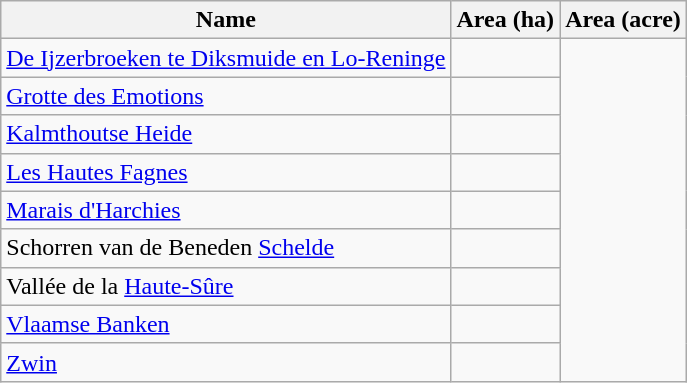<table class="wikitable sortable">
<tr>
<th scope="col" align=left>Name</th>
<th scope="col">Area (ha)</th>
<th scope="col">Area (acre)</th>
</tr>
<tr ---->
<td><a href='#'>De Ijzerbroeken te Diksmuide en Lo-Reninge</a></td>
<td></td>
</tr>
<tr ---->
<td><a href='#'>Grotte des Emotions</a></td>
<td></td>
</tr>
<tr ---->
<td><a href='#'>Kalmthoutse Heide</a></td>
<td></td>
</tr>
<tr ---->
<td><a href='#'>Les Hautes Fagnes</a></td>
<td></td>
</tr>
<tr ---->
<td><a href='#'>Marais d'Harchies</a></td>
<td></td>
</tr>
<tr ---->
<td>Schorren van de Beneden <a href='#'>Schelde</a></td>
<td></td>
</tr>
<tr ---->
<td>Vallée de la <a href='#'>Haute-Sûre</a></td>
<td></td>
</tr>
<tr ---->
<td><a href='#'>Vlaamse Banken</a></td>
<td></td>
</tr>
<tr ---->
<td><a href='#'>Zwin</a></td>
<td></td>
</tr>
</table>
